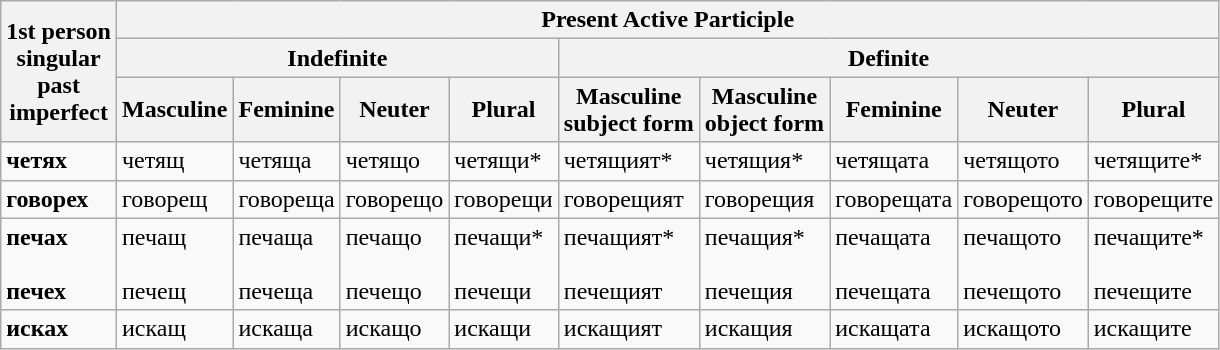<table class="wikitable">
<tr>
<th rowspan="3">1st person<br>singular<br>past<br>imperfect</th>
<th colspan="9">Present Active Participle</th>
</tr>
<tr>
<th colspan="4">Indefinite</th>
<th colspan="5">Definite</th>
</tr>
<tr>
<th>Masculine</th>
<th>Feminine</th>
<th>Neuter</th>
<th>Plural</th>
<th>Masculine<br>subject form</th>
<th>Masculine<br>object form</th>
<th>Feminine</th>
<th>Neuter</th>
<th>Plural</th>
</tr>
<tr>
<td><strong>чет<span>я</span><span>х</span></strong> <br></td>
<td>чет<span>я</span><span>щ</span> <br></td>
<td>чет<span>я</span><span>ща</span> <br></td>
<td>чет<span>я</span><span>що</span> <br></td>
<td>чет<span>я</span><span>щи</span>* <br></td>
<td>чет<span>я</span><span>щият</span>* <br></td>
<td>чет<span>я</span><span>щия</span>* <br></td>
<td>чет<span>я</span><span>щата</span> <br></td>
<td>чет<span>я</span><span>щото</span> <br></td>
<td>чет<span>я</span><span>щите</span>* <br></td>
</tr>
<tr>
<td><strong>говор<span>е</span><span>х</span></strong> <br></td>
<td>говор<span>е</span><span>щ</span> <br></td>
<td>говор<span>е</span><span>ща</span> <br></td>
<td>говор<span>е</span><span>що</span> <br></td>
<td>говор<span>е</span><span>щи</span> <br></td>
<td>говор<span>е</span><span>щият</span> <br></td>
<td>говор<span>е</span><span>щия</span> <br></td>
<td>говор<span>е</span><span>щата</span> <br></td>
<td>говор<span>е</span><span>щото</span> <br></td>
<td>говор<span>е</span><span>щите</span> <br></td>
</tr>
<tr>
<td><strong>печ<span>а</span><span>х</span></strong> <br><br><strong>печ<span>е</span><span>х</span></strong> <br></td>
<td>печ<span>а</span><span>щ</span> <br><br>печ<span>е</span><span>щ</span> <br></td>
<td>печ<span>а</span><span>ща</span> <br><br>печ<span>е</span><span>ща</span> <br></td>
<td>печ<span>а</span><span>що</span> <br><br>печ<span>е</span><span>що</span> <br></td>
<td>печ<span>а</span><span>щи</span>* <br><br>печ<span>е</span><span>щи</span> <br></td>
<td>печ<span>а</span><span>щият</span>* <br><br>печ<span>е</span><span>щият</span> <br></td>
<td>печ<span>а</span><span>щия</span>* <br><br>печ<span>е</span><span>щия</span> <br></td>
<td>печ<span>а</span><span>щата</span> <br><br>печ<span>е</span><span>щата</span> <br></td>
<td>печ<span>а</span><span>щото</span> <br><br>печ<span>е</span><span>щото</span> <br></td>
<td>печ<span>а</span><span>щите</span>* <br><br>печ<span>е</span><span>щите</span> <br></td>
</tr>
<tr>
<td><strong>иска<span>х</span></strong> <br></td>
<td>иска<span>щ</span> <br></td>
<td>иска<span>ща</span> <br></td>
<td>иска<span>що</span> <br></td>
<td>иска<span>щи</span> <br></td>
<td>иска<span>щият</span> <br></td>
<td>иска<span>щия</span> <br></td>
<td>иска<span>щата</span> <br></td>
<td>иска<span>щото</span> <br></td>
<td>иска<span>щите</span> <br></td>
</tr>
</table>
